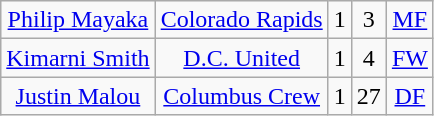<table class="wikitable" style="text-align: center;">
<tr>
<td><a href='#'>Philip Mayaka</a></td>
<td><a href='#'>Colorado Rapids</a></td>
<td>1</td>
<td>3</td>
<td><a href='#'>MF</a></td>
</tr>
<tr>
<td><a href='#'>Kimarni Smith</a></td>
<td><a href='#'>D.C. United</a></td>
<td>1</td>
<td>4</td>
<td><a href='#'>FW</a></td>
</tr>
<tr>
<td><a href='#'>Justin Malou</a></td>
<td><a href='#'>Columbus Crew</a></td>
<td>1</td>
<td>27</td>
<td><a href='#'>DF</a></td>
</tr>
</table>
